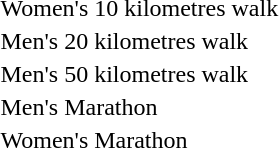<table>
<tr>
<td>Women's 10 kilometres walk<br></td>
<td></td>
<td></td>
<td></td>
</tr>
<tr>
<td>Men's 20 kilometres walk<br></td>
<td></td>
<td></td>
<td></td>
</tr>
<tr>
<td>Men's 50 kilometres walk<br></td>
<td></td>
<td></td>
<td></td>
</tr>
<tr>
<td>Men's Marathon<br></td>
<td></td>
<td></td>
<td></td>
</tr>
<tr>
<td>Women's Marathon<br></td>
<td></td>
<td></td>
<td></td>
</tr>
</table>
